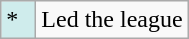<table class="wikitable">
<tr>
<td style="background:#CFECEC; width:1em">*</td>
<td>Led the league</td>
</tr>
</table>
